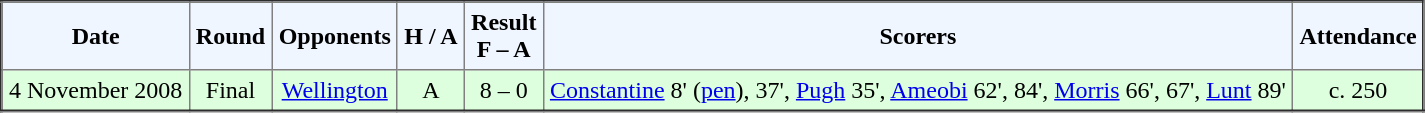<table border="2" cellpadding="4" style="border-collapse:collapse; text-align:center;">
<tr bgcolor="#f0f6ff">
<th><strong>Date</strong></th>
<th><strong>Round</strong></th>
<th><strong>Opponents</strong></th>
<th><strong>H / A</strong></th>
<th><strong>Result<br>F – A</strong></th>
<th><strong>Scorers</strong></th>
<th><strong>Attendance</strong></th>
</tr>
<tr bgcolor="#ddffdd">
<td>4 November 2008</td>
<td>Final</td>
<td><a href='#'>Wellington</a></td>
<td>A</td>
<td>8 – 0</td>
<td><a href='#'>Constantine</a> 8' (<a href='#'>pen</a>), 37', <a href='#'>Pugh</a> 35', <a href='#'>Ameobi</a> 62', 84', <a href='#'>Morris</a> 66', 67', <a href='#'>Lunt</a> 89'</td>
<td>c. 250</td>
</tr>
</table>
